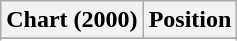<table class="wikitable sortable plainrowheaders" style="text-align:center">
<tr>
<th scope="col">Chart (2000)</th>
<th scope="col">Position</th>
</tr>
<tr>
</tr>
<tr>
</tr>
<tr>
</tr>
</table>
